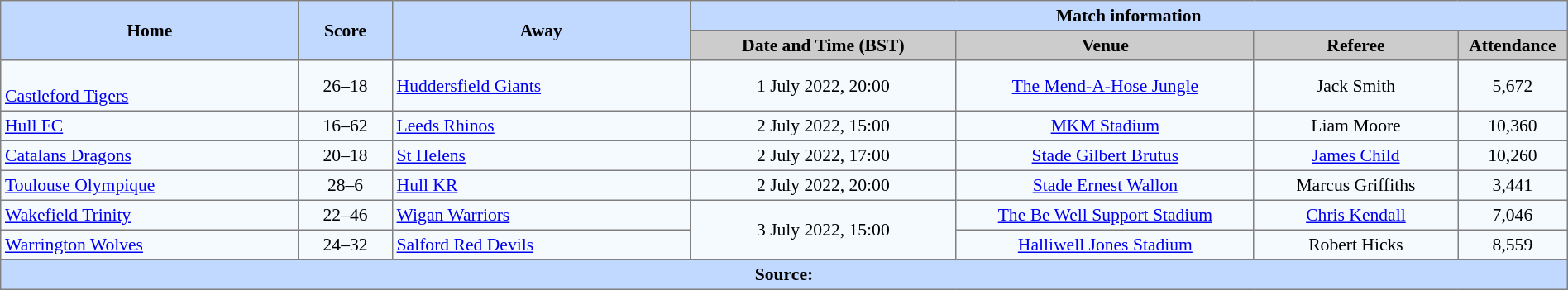<table border=1 style="border-collapse:collapse; font-size:90%; text-align:center;" cellpadding=3 cellspacing=0 width=100%>
<tr style="background:#C1D8ff;">
<th scope="col" rowspan=2 width=19%>Home</th>
<th scope="col" rowspan=2 width=6%>Score</th>
<th scope="col" rowspan=2 width=19%>Away</th>
<th colspan=4>Match information</th>
</tr>
<tr style="background:#CCCCCC;">
<th scope="col" width=17%>Date and Time (BST)</th>
<th scope="col" width=19%>Venue</th>
<th scope="col" width=13%>Referee</th>
<th scope="col" width=7%>Attendance</th>
</tr>
<tr style="background:#F5FAFF;">
<td style="text-align:left;"><br> <a href='#'>Castleford Tigers</a></td>
<td>26–18</td>
<td style="text-align:left;"> <a href='#'>Huddersfield Giants</a></td>
<td>1 July 2022, 20:00</td>
<td><a href='#'>The Mend-A-Hose Jungle</a></td>
<td>Jack Smith</td>
<td>5,672</td>
</tr>
<tr style="background:#F5FAFF;">
<td style="text-align:left;"> <a href='#'>Hull FC</a></td>
<td>16–62</td>
<td style="text-align:left;"> <a href='#'>Leeds Rhinos</a></td>
<td>2 July 2022, 15:00</td>
<td><a href='#'>MKM Stadium</a></td>
<td>Liam Moore</td>
<td>10,360</td>
</tr>
<tr style="background:#F5FAFF;">
<td style="text-align:left;"> <a href='#'>Catalans Dragons</a></td>
<td>20–18</td>
<td style="text-align:left;"> <a href='#'>St Helens</a></td>
<td>2 July 2022, 17:00</td>
<td><a href='#'>Stade Gilbert Brutus</a></td>
<td><a href='#'>James Child</a></td>
<td>10,260</td>
</tr>
<tr style="background:#F5FAFF;">
<td style="text-align:left;"> <a href='#'>Toulouse Olympique</a></td>
<td>28–6</td>
<td style="text-align:left;"> <a href='#'>Hull KR</a></td>
<td>2 July 2022, 20:00</td>
<td><a href='#'>Stade Ernest Wallon</a></td>
<td>Marcus Griffiths</td>
<td>3,441</td>
</tr>
<tr style="background:#F5FAFF;">
<td style="text-align:left;"> <a href='#'>Wakefield Trinity</a></td>
<td>22–46</td>
<td style="text-align:left;"> <a href='#'>Wigan Warriors</a></td>
<td rowspan=2>3 July 2022, 15:00</td>
<td><a href='#'>The Be Well Support Stadium</a></td>
<td><a href='#'>Chris Kendall</a></td>
<td>7,046</td>
</tr>
<tr style="background:#F5FAFF;">
<td style="text-align:left;"> <a href='#'>Warrington Wolves</a></td>
<td>24–32</td>
<td style="text-align:left;"> <a href='#'>Salford Red Devils</a></td>
<td><a href='#'>Halliwell Jones Stadium</a></td>
<td>Robert Hicks</td>
<td>8,559</td>
</tr>
<tr style="background:#c1d8ff;">
<th colspan=7>Source:</th>
</tr>
</table>
